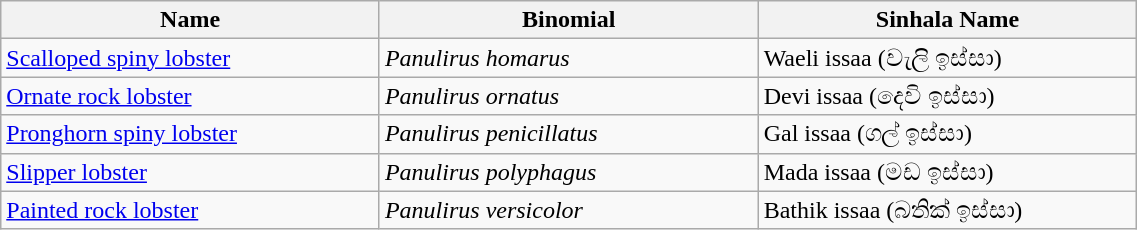<table width=60% class="wikitable">
<tr>
<th width=20%>Name</th>
<th width=20%>Binomial</th>
<th width=20%>Sinhala Name</th>
</tr>
<tr>
<td><a href='#'>Scalloped spiny lobster</a><br></td>
<td><em>Panulirus homarus</em></td>
<td>Waeli issaa (වැලි ඉස්සා)</td>
</tr>
<tr>
<td><a href='#'>Ornate rock lobster</a><br></td>
<td><em>Panulirus ornatus</em></td>
<td>Devi issaa (දෙවි ඉස්සා)</td>
</tr>
<tr>
<td><a href='#'>Pronghorn spiny lobster</a><br></td>
<td><em>Panulirus penicillatus</em></td>
<td>Gal issaa (ගල් ඉස්සා)</td>
</tr>
<tr>
<td><a href='#'>Slipper lobster</a><br></td>
<td><em>Panulirus polyphagus</em></td>
<td>Mada issaa (මඩ ඉස්සා)</td>
</tr>
<tr>
<td><a href='#'>Painted rock lobster</a><br></td>
<td><em>Panulirus versicolor</em></td>
<td>Bathik issaa (බතික් ඉස්සා)</td>
</tr>
</table>
